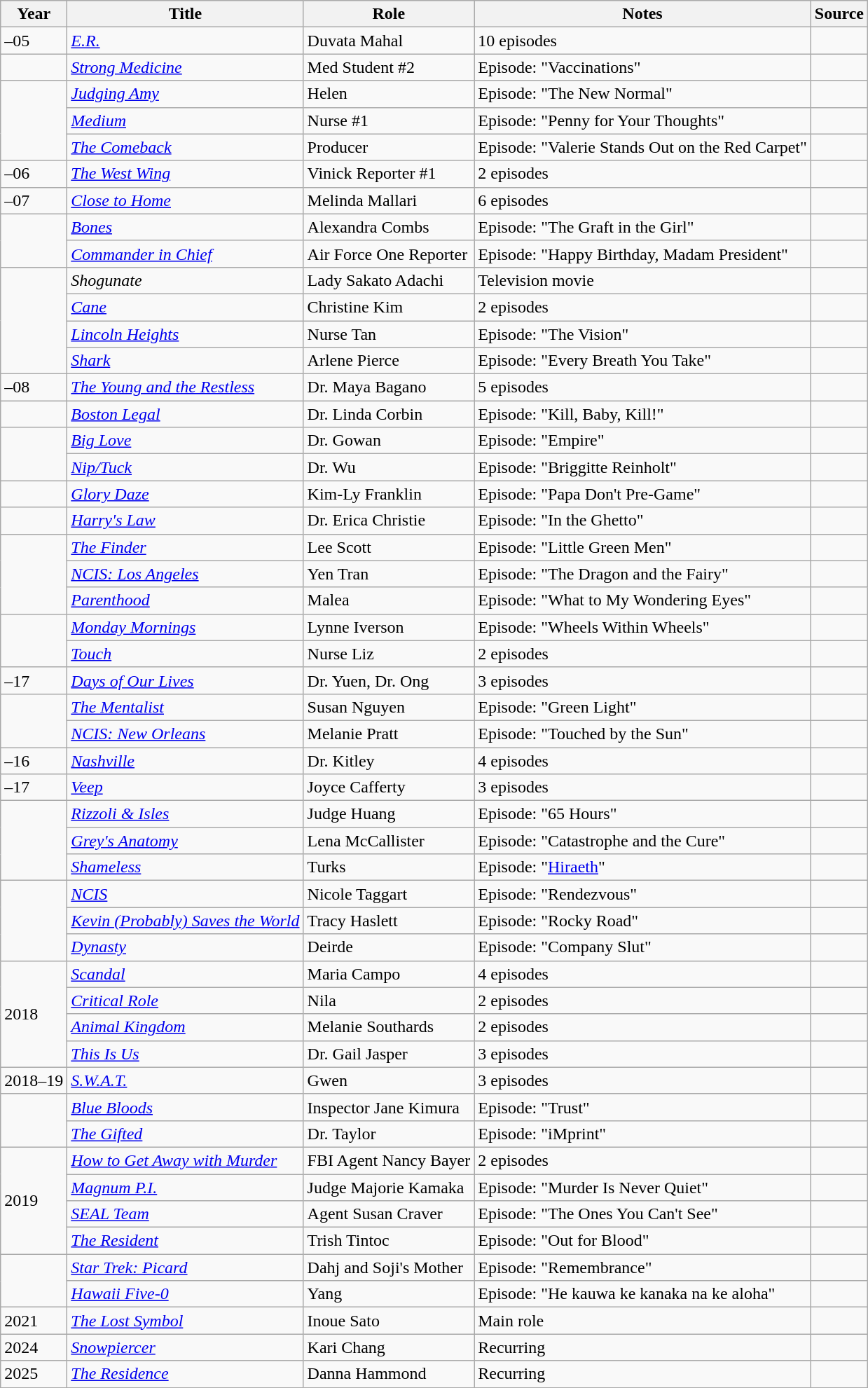<table class="wikitable sortable plainrowheaders">
<tr>
<th scope="col">Year</th>
<th scope="col">Title</th>
<th scope="col">Role</th>
<th class="unsortable" scope="col">Notes</th>
<th class="unsortable" scope="col">Source</th>
</tr>
<tr>
<td>–05</td>
<td><em><a href='#'>E.R.</a></em></td>
<td>Duvata Mahal</td>
<td>10 episodes</td>
<td></td>
</tr>
<tr>
<td></td>
<td><em><a href='#'>Strong Medicine</a></em></td>
<td>Med Student #2</td>
<td>Episode: "Vaccinations"</td>
<td></td>
</tr>
<tr>
<td rowspan="3"></td>
<td><em><a href='#'>Judging Amy</a></em></td>
<td>Helen</td>
<td>Episode: "The New Normal"</td>
<td></td>
</tr>
<tr>
<td><em><a href='#'>Medium</a></em></td>
<td>Nurse #1</td>
<td>Episode: "Penny for Your Thoughts"</td>
<td></td>
</tr>
<tr>
<td><em><a href='#'>The Comeback</a></em></td>
<td>Producer</td>
<td>Episode: "Valerie Stands Out on the Red Carpet"</td>
<td></td>
</tr>
<tr>
<td>–06</td>
<td><em><a href='#'>The West Wing</a></em></td>
<td>Vinick Reporter #1</td>
<td>2 episodes</td>
<td></td>
</tr>
<tr>
<td>–07</td>
<td><em><a href='#'>Close to Home</a></em></td>
<td>Melinda Mallari</td>
<td>6 episodes</td>
<td></td>
</tr>
<tr>
<td rowspan="2"></td>
<td><em><a href='#'>Bones</a></em></td>
<td>Alexandra Combs</td>
<td>Episode: "The Graft in the Girl"</td>
<td></td>
</tr>
<tr>
<td><em><a href='#'>Commander in Chief</a></em></td>
<td>Air Force One Reporter</td>
<td>Episode: "Happy Birthday, Madam President"</td>
<td></td>
</tr>
<tr>
<td rowspan="4"></td>
<td><em>Shogunate</em></td>
<td>Lady Sakato Adachi</td>
<td>Television movie</td>
<td></td>
</tr>
<tr>
<td><em><a href='#'>Cane</a></em></td>
<td>Christine Kim</td>
<td>2 episodes</td>
<td></td>
</tr>
<tr>
<td><em><a href='#'>Lincoln Heights</a></em></td>
<td>Nurse Tan</td>
<td>Episode: "The Vision"</td>
<td></td>
</tr>
<tr>
<td><em><a href='#'>Shark</a></em></td>
<td>Arlene Pierce</td>
<td>Episode: "Every Breath You Take"</td>
<td></td>
</tr>
<tr>
<td>–08</td>
<td><em><a href='#'>The Young and the Restless</a></em></td>
<td>Dr. Maya Bagano</td>
<td>5 episodes</td>
<td></td>
</tr>
<tr>
<td></td>
<td><em><a href='#'>Boston Legal</a></em></td>
<td>Dr. Linda Corbin</td>
<td>Episode: "Kill, Baby, Kill!"</td>
<td></td>
</tr>
<tr>
<td rowspan="2"></td>
<td><em><a href='#'>Big Love</a></em></td>
<td>Dr. Gowan</td>
<td>Episode: "Empire"</td>
<td></td>
</tr>
<tr>
<td><em><a href='#'>Nip/Tuck</a></em></td>
<td>Dr. Wu</td>
<td>Episode: "Briggitte Reinholt"</td>
<td></td>
</tr>
<tr>
<td></td>
<td><em><a href='#'>Glory Daze</a></em></td>
<td>Kim-Ly Franklin</td>
<td>Episode: "Papa Don't Pre-Game"</td>
<td></td>
</tr>
<tr>
<td></td>
<td><em><a href='#'>Harry's Law</a></em></td>
<td>Dr. Erica Christie</td>
<td>Episode: "In the Ghetto"</td>
<td></td>
</tr>
<tr>
<td rowspan="3"></td>
<td><em><a href='#'>The Finder</a></em></td>
<td>Lee Scott</td>
<td>Episode: "Little Green Men"</td>
<td></td>
</tr>
<tr>
<td><em><a href='#'>NCIS: Los Angeles</a></em></td>
<td>Yen Tran</td>
<td>Episode: "The Dragon and the Fairy"</td>
<td></td>
</tr>
<tr>
<td><em><a href='#'>Parenthood</a></em></td>
<td>Malea</td>
<td>Episode: "What to My Wondering Eyes"</td>
<td></td>
</tr>
<tr>
<td rowspan="2"></td>
<td><em><a href='#'>Monday Mornings</a></em></td>
<td>Lynne Iverson</td>
<td>Episode: "Wheels Within Wheels"</td>
<td></td>
</tr>
<tr>
<td><em><a href='#'>Touch</a></em></td>
<td>Nurse Liz</td>
<td>2 episodes</td>
<td></td>
</tr>
<tr>
<td>–17</td>
<td><em><a href='#'>Days of Our Lives</a></em></td>
<td>Dr. Yuen, Dr. Ong</td>
<td>3 episodes</td>
<td></td>
</tr>
<tr>
<td rowspan="2"></td>
<td><em><a href='#'>The Mentalist</a></em></td>
<td>Susan Nguyen</td>
<td>Episode: "Green Light"</td>
<td></td>
</tr>
<tr>
<td><em><a href='#'>NCIS: New Orleans</a></em></td>
<td>Melanie Pratt</td>
<td>Episode: "Touched by the Sun"</td>
<td></td>
</tr>
<tr>
<td>–16</td>
<td><em><a href='#'>Nashville</a></em></td>
<td>Dr. Kitley</td>
<td>4 episodes</td>
<td></td>
</tr>
<tr>
<td>–17</td>
<td><em><a href='#'>Veep</a></em></td>
<td>Joyce Cafferty</td>
<td>3 episodes</td>
<td></td>
</tr>
<tr>
<td rowspan="3"></td>
<td><em><a href='#'>Rizzoli & Isles</a></em></td>
<td>Judge Huang</td>
<td>Episode: "65 Hours"</td>
<td></td>
</tr>
<tr>
<td><em><a href='#'>Grey's Anatomy</a></em></td>
<td>Lena McCallister</td>
<td>Episode: "Catastrophe and the Cure"</td>
<td></td>
</tr>
<tr>
<td><em><a href='#'>Shameless</a></em></td>
<td>Turks</td>
<td>Episode: "<a href='#'>Hiraeth</a>"</td>
<td></td>
</tr>
<tr>
<td rowspan="3"></td>
<td><em><a href='#'>NCIS</a></em></td>
<td>Nicole Taggart</td>
<td>Episode: "Rendezvous"</td>
<td></td>
</tr>
<tr>
<td><em><a href='#'>Kevin (Probably) Saves the World</a></em></td>
<td>Tracy Haslett</td>
<td>Episode: "Rocky Road"</td>
<td></td>
</tr>
<tr>
<td><em><a href='#'>Dynasty</a></em></td>
<td>Deirde</td>
<td>Episode: "Company Slut"</td>
<td></td>
</tr>
<tr>
<td rowspan="4">2018</td>
<td><em><a href='#'>Scandal</a></em></td>
<td>Maria Campo</td>
<td>4 episodes</td>
<td></td>
</tr>
<tr>
<td><em><a href='#'>Critical Role</a></em></td>
<td>Nila</td>
<td>2 episodes</td>
<td></td>
</tr>
<tr>
<td><em><a href='#'>Animal Kingdom</a></em></td>
<td>Melanie Southards</td>
<td>2 episodes</td>
<td></td>
</tr>
<tr>
<td><em><a href='#'>This Is Us</a></em></td>
<td>Dr. Gail Jasper</td>
<td>3 episodes</td>
<td></td>
</tr>
<tr>
<td>2018–19</td>
<td><em><a href='#'>S.W.A.T.</a></em></td>
<td>Gwen</td>
<td>3 episodes</td>
<td></td>
</tr>
<tr>
<td rowspan="2"></td>
<td><em><a href='#'>Blue Bloods</a></em></td>
<td>Inspector Jane Kimura</td>
<td>Episode: "Trust"</td>
<td></td>
</tr>
<tr>
<td><em><a href='#'>The Gifted</a></em></td>
<td>Dr. Taylor</td>
<td>Episode: "iMprint"</td>
<td></td>
</tr>
<tr>
<td rowspan="4">2019</td>
<td><em><a href='#'>How to Get Away with Murder</a></em></td>
<td>FBI Agent Nancy Bayer</td>
<td>2 episodes</td>
<td></td>
</tr>
<tr>
<td><em><a href='#'>Magnum P.I.</a></em></td>
<td>Judge Majorie Kamaka</td>
<td>Episode: "Murder Is Never Quiet"</td>
<td></td>
</tr>
<tr>
<td><em><a href='#'>SEAL Team</a></em></td>
<td>Agent Susan Craver</td>
<td>Episode: "The Ones You Can't See"</td>
<td></td>
</tr>
<tr>
<td><em><a href='#'>The Resident</a></em></td>
<td>Trish Tintoc</td>
<td>Episode: "Out for Blood"</td>
<td></td>
</tr>
<tr>
<td rowspan="2"></td>
<td><em><a href='#'>Star Trek: Picard</a></em></td>
<td>Dahj and Soji's Mother</td>
<td>Episode: "Remembrance"</td>
<td></td>
</tr>
<tr>
<td><em><a href='#'>Hawaii Five-0</a></em></td>
<td>Yang</td>
<td>Episode: "He kauwa ke kanaka na ke aloha"</td>
<td></td>
</tr>
<tr>
<td>2021</td>
<td><em><a href='#'>The Lost Symbol</a></em></td>
<td>Inoue Sato</td>
<td>Main role</td>
<td></td>
</tr>
<tr>
<td>2024</td>
<td><em><a href='#'>Snowpiercer</a></em></td>
<td>Kari Chang</td>
<td>Recurring</td>
<td></td>
</tr>
<tr>
<td>2025</td>
<td><em><a href='#'>The Residence</a></em></td>
<td>Danna Hammond</td>
<td>Recurring</td>
<td></td>
</tr>
</table>
